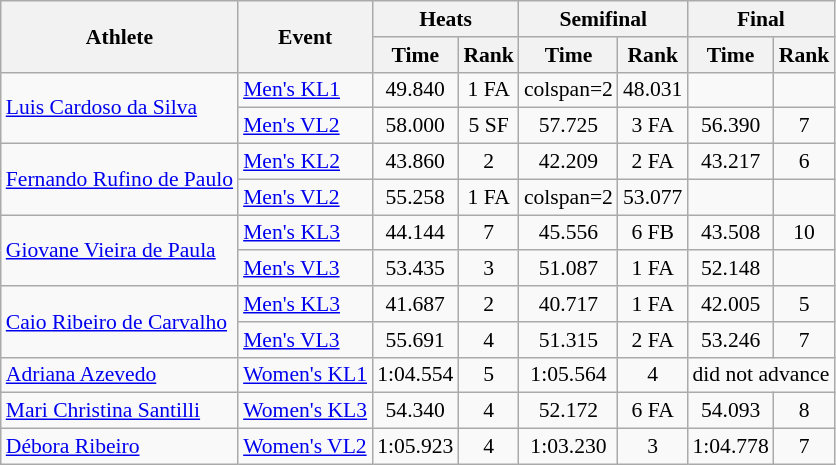<table class="wikitable" style="font-size:90%">
<tr>
<th rowspan="2">Athlete</th>
<th rowspan="2">Event</th>
<th colspan="2">Heats</th>
<th colspan="2">Semifinal</th>
<th colspan="2">Final</th>
</tr>
<tr>
<th>Time</th>
<th>Rank</th>
<th>Time</th>
<th>Rank</th>
<th>Time</th>
<th>Rank</th>
</tr>
<tr>
<td rowspan=2><a href='#'>Luis Cardoso da Silva</a></td>
<td><a href='#'>Men's KL1</a></td>
<td align="center">49.840</td>
<td align="center">1 FA</td>
<td>colspan=2 </td>
<td align="center">48.031</td>
<td align="center"></td>
</tr>
<tr>
<td><a href='#'>Men's VL2</a></td>
<td align="center">58.000</td>
<td align="center">5 SF</td>
<td align="center">57.725</td>
<td align="center">3 FA</td>
<td align="center">56.390</td>
<td align="center">7</td>
</tr>
<tr>
<td rowspan=2><a href='#'>Fernando Rufino de Paulo</a></td>
<td><a href='#'>Men's KL2</a></td>
<td align="center">43.860</td>
<td align="center">2</td>
<td align="center">42.209</td>
<td align="center">2 FA</td>
<td align="center">43.217</td>
<td align="center">6</td>
</tr>
<tr>
<td><a href='#'>Men's VL2</a></td>
<td align="center">55.258</td>
<td align="center">1 FA</td>
<td>colspan=2 </td>
<td align="center">53.077</td>
<td align="center"></td>
</tr>
<tr>
<td rowspan=2><a href='#'>Giovane Vieira de Paula</a></td>
<td><a href='#'>Men's KL3</a></td>
<td align="center">44.144</td>
<td align="center">7</td>
<td align="center">45.556</td>
<td align="center">6 FB</td>
<td align="center">43.508</td>
<td align="center">10</td>
</tr>
<tr>
<td><a href='#'>Men's VL3</a></td>
<td align="center">53.435</td>
<td align="center">3</td>
<td align="center">51.087</td>
<td align="center">1 FA</td>
<td align="center">52.148</td>
<td align="center"></td>
</tr>
<tr>
<td rowspan=2><a href='#'>Caio Ribeiro de Carvalho</a></td>
<td><a href='#'>Men's KL3</a></td>
<td align="center">41.687</td>
<td align="center">2</td>
<td align="center">40.717</td>
<td align="center">1 FA</td>
<td align="center">42.005</td>
<td align="center">5</td>
</tr>
<tr>
<td><a href='#'>Men's VL3</a></td>
<td align="center">55.691</td>
<td align="center">4</td>
<td align="center">51.315</td>
<td align="center">2 FA</td>
<td align="center">53.246</td>
<td align="center">7</td>
</tr>
<tr>
<td><a href='#'>Adriana Azevedo</a></td>
<td><a href='#'>Women's KL1</a></td>
<td align="center">1:04.554</td>
<td align="center">5</td>
<td align="center">1:05.564</td>
<td align="center">4</td>
<td align=center colspan=2>did not advance</td>
</tr>
<tr>
<td><a href='#'>Mari Christina Santilli</a></td>
<td><a href='#'>Women's KL3</a></td>
<td align="center">54.340</td>
<td align="center">4</td>
<td align="center">52.172</td>
<td align="center">6 FA</td>
<td align="center">54.093</td>
<td align="center">8</td>
</tr>
<tr>
<td><a href='#'>Débora Ribeiro</a></td>
<td><a href='#'>Women's VL2</a></td>
<td align="center">1:05.923</td>
<td align="center">4</td>
<td align="center">1:03.230</td>
<td align="center">3</td>
<td align="center">1:04.778</td>
<td align="center">7</td>
</tr>
</table>
